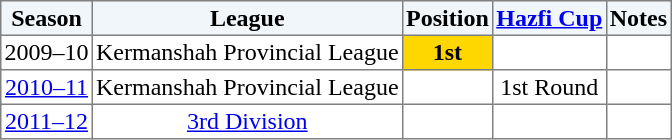<table border="1" cellpadding="2" style="border-collapse:collapse; text-align:center; font-size:normal;">
<tr style="background:#f0f6fa;">
<th>Season</th>
<th>League</th>
<th>Position</th>
<th><a href='#'>Hazfi Cup</a></th>
<th>Notes</th>
</tr>
<tr>
<td>2009–10</td>
<td>Kermanshah Provincial League</td>
<td bgcolor=gold><strong>1st</strong></td>
<td></td>
<td></td>
</tr>
<tr>
<td><a href='#'>2010–11</a></td>
<td>Kermanshah Provincial League</td>
<td></td>
<td>1st Round</td>
<td></td>
</tr>
<tr>
<td><a href='#'>2011–12</a></td>
<td><a href='#'>3rd Division</a></td>
<td></td>
<td></td>
<td></td>
</tr>
</table>
